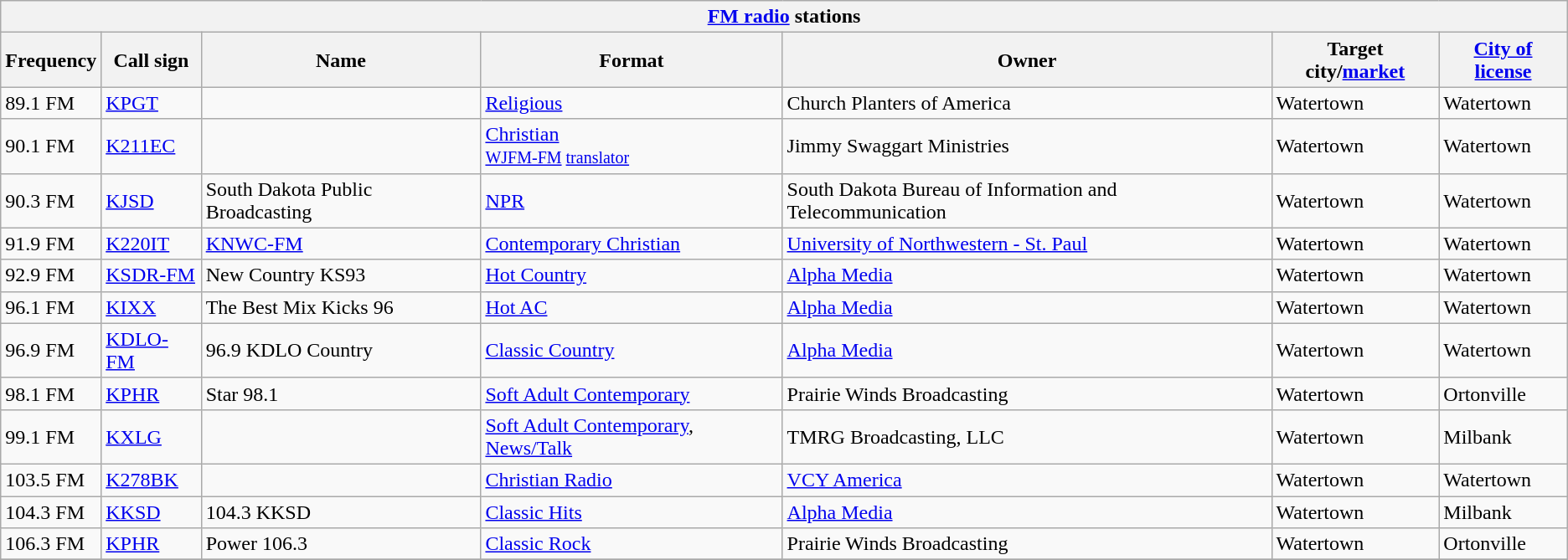<table class="wikitable">
<tr>
<th align="center" colspan="7"><strong><a href='#'>FM radio</a> stations</strong></th>
</tr>
<tr>
<th>Frequency</th>
<th>Call sign</th>
<th>Name</th>
<th>Format</th>
<th>Owner</th>
<th>Target city/<a href='#'>market</a></th>
<th><a href='#'>City of license</a></th>
</tr>
<tr>
<td>89.1 FM</td>
<td><a href='#'>KPGT</a></td>
<td></td>
<td><a href='#'>Religious</a></td>
<td>Church Planters of America</td>
<td>Watertown</td>
<td>Watertown</td>
</tr>
<tr>
<td>90.1 FM</td>
<td><a href='#'>K211EC</a></td>
<td></td>
<td><a href='#'>Christian</a><br><small><a href='#'>WJFM-FM</a> <a href='#'>translator</a></small></td>
<td>Jimmy Swaggart Ministries</td>
<td>Watertown</td>
<td>Watertown</td>
</tr>
<tr>
<td>90.3 FM</td>
<td><a href='#'>KJSD</a></td>
<td>South Dakota Public Broadcasting</td>
<td><a href='#'>NPR</a></td>
<td>South Dakota Bureau of Information and Telecommunication</td>
<td>Watertown</td>
<td>Watertown</td>
</tr>
<tr>
<td>91.9 FM</td>
<td><a href='#'>K220IT</a></td>
<td><a href='#'>KNWC-FM</a></td>
<td><a href='#'>Contemporary Christian</a></td>
<td><a href='#'>University of Northwestern - St. Paul</a></td>
<td>Watertown</td>
<td>Watertown</td>
</tr>
<tr>
<td>92.9 FM</td>
<td><a href='#'>KSDR-FM</a></td>
<td>New Country KS93</td>
<td><a href='#'>Hot Country</a></td>
<td><a href='#'>Alpha Media</a></td>
<td>Watertown</td>
<td>Watertown</td>
</tr>
<tr>
<td>96.1 FM</td>
<td><a href='#'>KIXX</a></td>
<td>The Best Mix Kicks 96</td>
<td><a href='#'>Hot AC</a></td>
<td><a href='#'>Alpha Media</a></td>
<td>Watertown</td>
<td>Watertown</td>
</tr>
<tr>
<td>96.9 FM</td>
<td><a href='#'>KDLO-FM</a></td>
<td>96.9 KDLO Country</td>
<td><a href='#'>Classic Country</a></td>
<td><a href='#'>Alpha Media</a></td>
<td>Watertown</td>
<td>Watertown</td>
</tr>
<tr>
<td>98.1 FM</td>
<td><a href='#'>KPHR</a></td>
<td>Star 98.1</td>
<td><a href='#'>Soft Adult Contemporary</a></td>
<td>Prairie Winds Broadcasting</td>
<td>Watertown</td>
<td>Ortonville</td>
</tr>
<tr>
<td>99.1 FM</td>
<td><a href='#'>KXLG</a></td>
<td></td>
<td><a href='#'>Soft Adult Contemporary</a>, <a href='#'>News/Talk</a></td>
<td>TMRG Broadcasting, LLC</td>
<td>Watertown</td>
<td>Milbank</td>
</tr>
<tr>
<td>103.5 FM</td>
<td><a href='#'>K278BK</a></td>
<td></td>
<td><a href='#'>Christian Radio</a></td>
<td><a href='#'>VCY America</a></td>
<td>Watertown</td>
<td>Watertown</td>
</tr>
<tr>
<td>104.3 FM</td>
<td><a href='#'>KKSD</a></td>
<td>104.3 KKSD</td>
<td><a href='#'>Classic Hits</a></td>
<td><a href='#'>Alpha Media</a></td>
<td>Watertown</td>
<td>Milbank</td>
</tr>
<tr>
<td>106.3 FM</td>
<td><a href='#'>KPHR</a></td>
<td>Power 106.3</td>
<td><a href='#'>Classic Rock</a></td>
<td>Prairie Winds Broadcasting</td>
<td>Watertown</td>
<td>Ortonville</td>
</tr>
<tr>
</tr>
</table>
